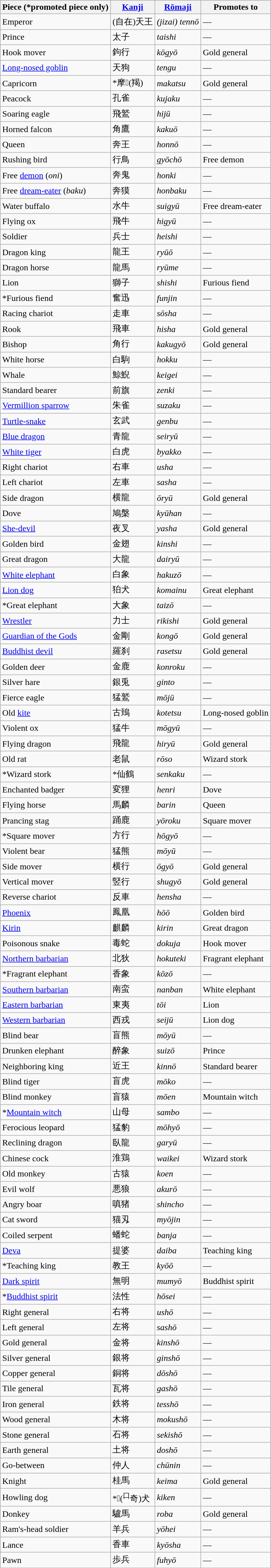<table class="wikitable sortable">
<tr style="background:#EDD9AB;">
<th>Piece (*promoted piece only)</th>
<th><a href='#'>Kanji</a></th>
<th><a href='#'>Rōmaji</a></th>
<th>Promotes to</th>
</tr>
<tr>
<td>Emperor</td>
<td>(自在)天王</td>
<td><em>(jizai) tennō</em></td>
<td>—</td>
</tr>
<tr>
<td>Prince</td>
<td>太子</td>
<td><em>taishi</em></td>
<td>—</td>
</tr>
<tr>
<td>Hook mover</td>
<td>鉤行</td>
<td><em>kōgyō</em></td>
<td>Gold general</td>
</tr>
<tr>
<td><a href='#'>Long-nosed goblin</a></td>
<td>天狗</td>
<td><em>tengu</em></td>
<td>—</td>
</tr>
<tr>
<td>Capricorn</td>
<td>*摩𩹄(羯)</td>
<td><em>makatsu</em></td>
<td>Gold general</td>
</tr>
<tr>
<td>Peacock</td>
<td>孔雀</td>
<td><em>kujaku</em></td>
<td>—</td>
</tr>
<tr>
<td>Soaring eagle</td>
<td>飛鷲</td>
<td><em>hijū</em></td>
<td>—</td>
</tr>
<tr>
<td>Horned falcon</td>
<td>角鷹</td>
<td><em>kakuō</em></td>
<td>—</td>
</tr>
<tr>
<td>Queen</td>
<td>奔王</td>
<td><em>honnō</em></td>
<td>—</td>
</tr>
<tr>
<td>Rushing bird</td>
<td>行鳥</td>
<td><em>gyōchō</em></td>
<td>Free demon</td>
</tr>
<tr>
<td>Free <a href='#'>demon</a> (<em>oni</em>)</td>
<td>奔鬼</td>
<td><em>honki</em></td>
<td>—</td>
</tr>
<tr>
<td>Free <a href='#'>dream-eater</a> (<em>baku</em>)</td>
<td>奔獏</td>
<td><em>honbaku</em></td>
<td>—</td>
</tr>
<tr>
<td>Water buffalo</td>
<td>水牛</td>
<td><em>suigyū</em></td>
<td>Free dream-eater</td>
</tr>
<tr>
<td>Flying ox</td>
<td>飛牛</td>
<td><em>higyū</em></td>
<td>—</td>
</tr>
<tr>
<td>Soldier</td>
<td>兵士</td>
<td><em>heishi</em></td>
<td>—</td>
</tr>
<tr>
<td>Dragon king</td>
<td>龍王</td>
<td><em>ryūō</em></td>
<td>—</td>
</tr>
<tr>
<td>Dragon horse</td>
<td>龍馬</td>
<td><em>ryūme</em></td>
<td>—</td>
</tr>
<tr>
<td>Lion</td>
<td>獅子</td>
<td><em>shishi</em></td>
<td>Furious fiend</td>
</tr>
<tr>
<td>*Furious fiend</td>
<td>奮迅</td>
<td><em>funjin</em></td>
<td>—</td>
</tr>
<tr>
<td>Racing chariot</td>
<td>走車</td>
<td><em>sōsha</em></td>
<td>—</td>
</tr>
<tr>
<td>Rook</td>
<td>飛車</td>
<td><em>hisha</em></td>
<td>Gold general</td>
</tr>
<tr>
<td>Bishop</td>
<td>角行</td>
<td><em>kakugyō</em></td>
<td>Gold general</td>
</tr>
<tr>
<td>White horse</td>
<td>白駒</td>
<td><em>hokku</em></td>
<td>—</td>
</tr>
<tr>
<td>Whale</td>
<td>鯨鯢</td>
<td><em>keigei</em></td>
<td>—</td>
</tr>
<tr>
<td>Standard bearer</td>
<td>前旗</td>
<td><em>zenki</em></td>
<td>—</td>
</tr>
<tr>
<td><a href='#'>Vermillion sparrow</a></td>
<td>朱雀</td>
<td><em>suzaku</em></td>
<td>—</td>
</tr>
<tr>
<td><a href='#'>Turtle-snake</a></td>
<td>玄武</td>
<td><em>genbu</em></td>
<td>—</td>
</tr>
<tr>
<td><a href='#'>Blue dragon</a></td>
<td>青龍</td>
<td><em>seiryū</em></td>
<td>—</td>
</tr>
<tr>
<td><a href='#'>White tiger</a></td>
<td>白虎</td>
<td><em>byakko</em></td>
<td>—</td>
</tr>
<tr>
<td>Right chariot</td>
<td>右車</td>
<td><em>usha</em></td>
<td>—</td>
</tr>
<tr>
<td>Left chariot</td>
<td>左車</td>
<td><em>sasha</em></td>
<td>—</td>
</tr>
<tr>
<td>Side dragon</td>
<td>横龍</td>
<td><em>ōryū</em></td>
<td>Gold general</td>
</tr>
<tr>
<td>Dove</td>
<td>鳩槃</td>
<td><em>kyūhan</em></td>
<td>—</td>
</tr>
<tr>
<td><a href='#'>She-devil</a></td>
<td>夜叉</td>
<td><em>yasha</em></td>
<td>Gold general</td>
</tr>
<tr>
<td>Golden bird</td>
<td>金翅</td>
<td><em>kinshi</em></td>
<td>—</td>
</tr>
<tr>
<td>Great dragon</td>
<td>大龍</td>
<td><em>dairyū</em></td>
<td>—</td>
</tr>
<tr>
<td><a href='#'>White elephant</a></td>
<td>白象</td>
<td><em>hakuzō</em></td>
<td>—</td>
</tr>
<tr>
<td><a href='#'>Lion dog</a></td>
<td>狛犬</td>
<td><em>komainu</em></td>
<td>Great elephant</td>
</tr>
<tr>
<td>*Great elephant</td>
<td>大象</td>
<td><em>taizō</em></td>
<td>—</td>
</tr>
<tr>
<td><a href='#'>Wrestler</a></td>
<td>力士</td>
<td><em>rikishi</em></td>
<td>Gold general</td>
</tr>
<tr>
<td><a href='#'>Guardian of the Gods</a></td>
<td>金剛</td>
<td><em>kongō</em></td>
<td>Gold general</td>
</tr>
<tr>
<td><a href='#'>Buddhist devil</a></td>
<td>羅刹</td>
<td><em>rasetsu</em></td>
<td>Gold general</td>
</tr>
<tr>
<td>Golden deer</td>
<td>金鹿</td>
<td><em>konroku</em></td>
<td>—</td>
</tr>
<tr>
<td>Silver hare</td>
<td>銀兎</td>
<td><em>ginto</em></td>
<td>—</td>
</tr>
<tr>
<td>Fierce eagle</td>
<td>猛鷲</td>
<td><em>mōjū</em></td>
<td>—</td>
</tr>
<tr>
<td>Old <a href='#'>kite</a></td>
<td>古鵄</td>
<td><em>kotetsu</em></td>
<td>Long-nosed goblin</td>
</tr>
<tr>
<td>Violent ox</td>
<td>猛牛</td>
<td><em>mōgyū</em></td>
<td>—</td>
</tr>
<tr>
<td>Flying dragon</td>
<td>飛龍</td>
<td><em>hiryū</em></td>
<td>Gold general</td>
</tr>
<tr>
<td>Old rat</td>
<td>老鼠</td>
<td><em>rōso</em></td>
<td>Wizard stork</td>
</tr>
<tr>
<td>*Wizard stork</td>
<td>*仙鶴</td>
<td><em>senkaku</em></td>
<td>—</td>
</tr>
<tr>
<td>Enchanted badger</td>
<td>変狸</td>
<td><em>henri</em></td>
<td>Dove</td>
</tr>
<tr>
<td>Flying horse</td>
<td>馬麟</td>
<td><em>barin</em></td>
<td>Queen</td>
</tr>
<tr>
<td>Prancing stag</td>
<td>踊鹿</td>
<td><em>yōroku</em></td>
<td>Square mover</td>
</tr>
<tr>
<td>*Square mover</td>
<td>方行</td>
<td><em>hōgyō</em></td>
<td>—</td>
</tr>
<tr>
<td>Violent bear</td>
<td>猛熊</td>
<td><em>mōyū</em></td>
<td>—</td>
</tr>
<tr>
<td>Side mover</td>
<td>横行</td>
<td><em>ōgyō</em></td>
<td>Gold general</td>
</tr>
<tr>
<td>Vertical mover</td>
<td>竪行</td>
<td><em>shugyō</em></td>
<td>Gold general</td>
</tr>
<tr>
<td>Reverse chariot</td>
<td>反車</td>
<td><em>hensha</em></td>
<td>—</td>
</tr>
<tr>
<td><a href='#'>Phoenix</a></td>
<td>鳳凰</td>
<td><em>hōō</em></td>
<td>Golden bird</td>
</tr>
<tr>
<td><a href='#'>Kirin</a></td>
<td>麒麟</td>
<td><em>kirin</em></td>
<td>Great dragon</td>
</tr>
<tr>
<td>Poisonous snake</td>
<td>毒蛇</td>
<td><em>dokuja</em></td>
<td>Hook mover</td>
</tr>
<tr>
<td><a href='#'>Northern barbarian</a></td>
<td>北狄</td>
<td><em>hokuteki</em></td>
<td>Fragrant elephant</td>
</tr>
<tr>
<td>*Fragrant elephant</td>
<td>香象</td>
<td><em>kōzō</em></td>
<td>—</td>
</tr>
<tr>
<td><a href='#'>Southern barbarian</a></td>
<td>南蛮</td>
<td><em>nanban</em></td>
<td>White elephant</td>
</tr>
<tr>
<td><a href='#'>Eastern barbarian</a></td>
<td>東夷</td>
<td><em>tōi</em></td>
<td>Lion</td>
</tr>
<tr>
<td><a href='#'>Western barbarian</a></td>
<td>西戎</td>
<td><em>seijū</em></td>
<td>Lion dog</td>
</tr>
<tr>
<td>Blind bear</td>
<td>盲熊</td>
<td><em>mōyū</em></td>
<td>—</td>
</tr>
<tr>
<td>Drunken elephant</td>
<td>醉象</td>
<td><em>suizō</em></td>
<td>Prince</td>
</tr>
<tr>
<td>Neighboring king</td>
<td>近王</td>
<td><em>kinnō</em></td>
<td>Standard bearer</td>
</tr>
<tr>
<td>Blind tiger</td>
<td>盲虎</td>
<td><em>mōko</em></td>
<td>—</td>
</tr>
<tr>
<td>Blind monkey</td>
<td>盲猿</td>
<td><em>mōen</em></td>
<td>Mountain witch</td>
</tr>
<tr>
<td>*<a href='#'>Mountain witch</a></td>
<td>山母</td>
<td><em>sambo</em></td>
<td>—</td>
</tr>
<tr>
<td>Ferocious leopard</td>
<td>猛豹</td>
<td><em>mōhyō</em></td>
<td>—</td>
</tr>
<tr>
<td>Reclining dragon</td>
<td>臥龍</td>
<td><em>garyū</em></td>
<td>—</td>
</tr>
<tr>
<td>Chinese cock</td>
<td>淮鶏</td>
<td><em>waikei</em></td>
<td>Wizard stork</td>
</tr>
<tr>
<td>Old monkey</td>
<td>古猿</td>
<td><em>koen</em></td>
<td>—</td>
</tr>
<tr>
<td>Evil wolf</td>
<td>悪狼</td>
<td><em>akurō</em></td>
<td>—</td>
</tr>
<tr>
<td>Angry boar</td>
<td>嗔猪</td>
<td><em>shincho</em></td>
<td>—</td>
</tr>
<tr>
<td>Cat sword</td>
<td>猫刄</td>
<td><em>myōjin</em></td>
<td>—</td>
</tr>
<tr>
<td>Coiled serpent</td>
<td>蟠蛇</td>
<td><em>banja</em></td>
<td>—</td>
</tr>
<tr>
<td><a href='#'>Deva</a></td>
<td>提婆</td>
<td><em>daiba</em></td>
<td>Teaching king</td>
</tr>
<tr>
<td>*Teaching king</td>
<td>教王</td>
<td><em>kyōō</em></td>
<td>—</td>
</tr>
<tr>
<td><a href='#'>Dark spirit</a></td>
<td>無明</td>
<td><em>mumyō</em></td>
<td>Buddhist spirit</td>
</tr>
<tr>
<td>*<a href='#'>Buddhist spirit</a></td>
<td>法性</td>
<td><em>hōsei</em></td>
<td>—</td>
</tr>
<tr>
<td>Right general</td>
<td>右将</td>
<td><em>ushō</em></td>
<td>—</td>
</tr>
<tr>
<td>Left general</td>
<td>左将</td>
<td><em>sashō</em></td>
<td>—</td>
</tr>
<tr>
<td>Gold general</td>
<td>金将</td>
<td><em>kinshō</em></td>
<td>—</td>
</tr>
<tr>
<td>Silver general</td>
<td>銀将</td>
<td><em>ginshō</em></td>
<td>—</td>
</tr>
<tr>
<td>Copper general</td>
<td>銅将</td>
<td><em>dōshō</em></td>
<td>—</td>
</tr>
<tr>
<td>Tile general</td>
<td>瓦将</td>
<td><em>gashō</em></td>
<td>—</td>
</tr>
<tr>
<td>Iron general</td>
<td>鉄将</td>
<td><em>tesshō</em></td>
<td>—</td>
</tr>
<tr>
<td>Wood general</td>
<td>木将</td>
<td><em>mokushō</em></td>
<td>—</td>
</tr>
<tr>
<td>Stone general</td>
<td>石将</td>
<td><em>sekishō</em></td>
<td>—</td>
</tr>
<tr>
<td>Earth general</td>
<td>土将</td>
<td><em>doshō</em></td>
<td>—</td>
</tr>
<tr>
<td>Go-between</td>
<td>仲人</td>
<td><em>chūnin</em></td>
<td>—</td>
</tr>
<tr>
<td>Knight</td>
<td>桂馬</td>
<td><em>keima</em></td>
<td>Gold general</td>
</tr>
<tr>
<td>Howling dog</td>
<td>*𠵇(<sup>口</sup>奇)犬</td>
<td><em>kiken</em></td>
<td>—</td>
</tr>
<tr>
<td>Donkey</td>
<td>驢馬</td>
<td><em>roba</em></td>
<td>Gold general</td>
</tr>
<tr>
<td>Ram's-head soldier</td>
<td>羊兵</td>
<td><em>yōhei</em></td>
<td>—</td>
</tr>
<tr>
<td>Lance</td>
<td>香車</td>
<td><em>kyōsha</em></td>
<td>—</td>
</tr>
<tr>
<td>Pawn</td>
<td>歩兵</td>
<td><em>fuhyō</em></td>
<td>—</td>
</tr>
</table>
